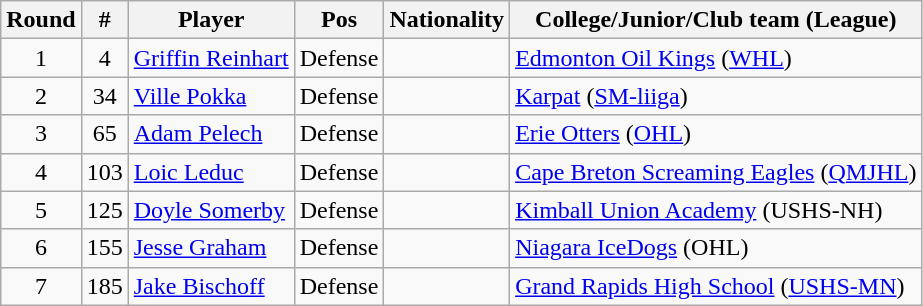<table class="wikitable">
<tr>
<th>Round</th>
<th>#</th>
<th>Player</th>
<th>Pos</th>
<th>Nationality</th>
<th>College/Junior/Club team (League)</th>
</tr>
<tr>
<td style="text-align:center">1</td>
<td style="text-align:center">4</td>
<td><a href='#'>Griffin Reinhart</a></td>
<td>Defense</td>
<td></td>
<td><a href='#'>Edmonton Oil Kings</a> (<a href='#'>WHL</a>)</td>
</tr>
<tr>
<td style="text-align:center">2</td>
<td style="text-align:center">34</td>
<td><a href='#'>Ville Pokka</a></td>
<td>Defense</td>
<td></td>
<td><a href='#'>Karpat</a> (<a href='#'>SM-liiga</a>)</td>
</tr>
<tr>
<td style="text-align:center">3</td>
<td style="text-align:center">65</td>
<td><a href='#'>Adam Pelech</a></td>
<td>Defense</td>
<td></td>
<td><a href='#'>Erie Otters</a> (<a href='#'>OHL</a>)</td>
</tr>
<tr>
<td style="text-align:center">4</td>
<td style="text-align:center">103</td>
<td><a href='#'>Loic Leduc</a></td>
<td>Defense</td>
<td></td>
<td><a href='#'>Cape Breton Screaming Eagles</a> (<a href='#'>QMJHL</a>)</td>
</tr>
<tr>
<td style="text-align:center">5</td>
<td style="text-align:center">125</td>
<td><a href='#'>Doyle Somerby</a></td>
<td>Defense</td>
<td></td>
<td><a href='#'>Kimball Union Academy</a> (USHS-NH)</td>
</tr>
<tr>
<td style="text-align:center">6</td>
<td style="text-align:center">155</td>
<td><a href='#'>Jesse Graham</a></td>
<td>Defense</td>
<td></td>
<td><a href='#'>Niagara IceDogs</a> (OHL)</td>
</tr>
<tr>
<td style="text-align:center">7</td>
<td style="text-align:center">185</td>
<td><a href='#'>Jake Bischoff</a></td>
<td>Defense</td>
<td></td>
<td><a href='#'>Grand Rapids High School</a> (<a href='#'>USHS-MN</a>)</td>
</tr>
</table>
